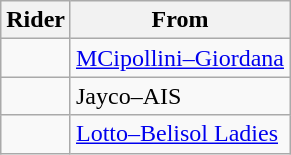<table class="wikitable sortable">
<tr>
<th>Rider</th>
<th>From</th>
</tr>
<tr>
<td></td>
<td><a href='#'>MCipollini–Giordana</a></td>
</tr>
<tr>
<td></td>
<td>Jayco–AIS</td>
</tr>
<tr>
<td></td>
<td><a href='#'>Lotto–Belisol Ladies</a></td>
</tr>
</table>
